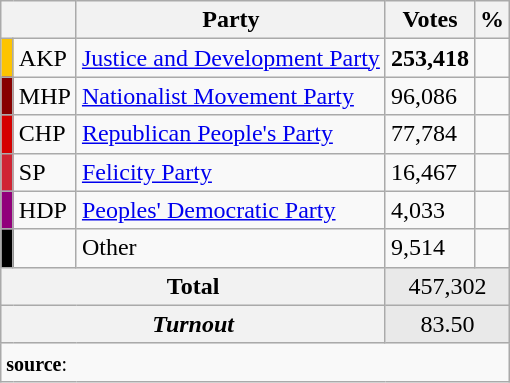<table class="wikitable">
<tr>
<th colspan="2" align="center"></th>
<th align="center">Party</th>
<th align="center">Votes</th>
<th align="center">%</th>
</tr>
<tr align="left">
<td bgcolor="#FDC400" width="1"></td>
<td>AKP</td>
<td><a href='#'>Justice and Development Party</a></td>
<td><strong>253,418</strong></td>
<td><strong></strong></td>
</tr>
<tr align="left">
<td bgcolor="#870000" width="1"></td>
<td>MHP</td>
<td><a href='#'>Nationalist Movement Party</a></td>
<td>96,086</td>
<td></td>
</tr>
<tr align="left">
<td bgcolor="#d50000" width="1"></td>
<td>CHP</td>
<td><a href='#'>Republican People's Party</a></td>
<td>77,784</td>
<td></td>
</tr>
<tr align="left">
<td bgcolor="#D02433" width="1"></td>
<td>SP</td>
<td><a href='#'>Felicity Party</a></td>
<td>16,467</td>
<td></td>
</tr>
<tr align="left">
<td bgcolor="#91007B" width="1"></td>
<td>HDP</td>
<td><a href='#'>Peoples' Democratic Party</a></td>
<td>4,033</td>
<td></td>
</tr>
<tr align="left">
<td bgcolor=" " width="1"></td>
<td></td>
<td>Other</td>
<td>9,514</td>
<td></td>
</tr>
<tr align="left" style="background-color:#E9E9E9">
<th colspan="3" align="center"><strong>Total</strong></th>
<td colspan="5" align="center">457,302</td>
</tr>
<tr align="left" style="background-color:#E9E9E9">
<th colspan="3" align="center"><em>Turnout</em></th>
<td colspan="5" align="center">83.50</td>
</tr>
<tr>
<td colspan="9" align="left"><small><strong>source</strong>: </small></td>
</tr>
</table>
